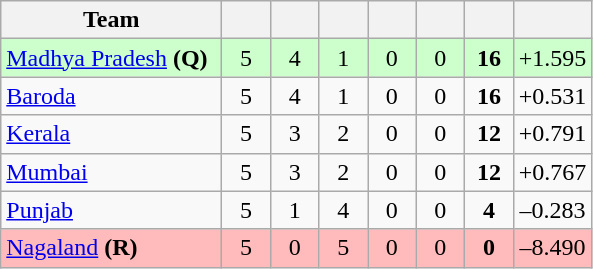<table class="wikitable" style="text-align:center">
<tr>
<th style="width:140px;">Team</th>
<th style="width:25px;"></th>
<th style="width:25px;"></th>
<th style="width:25px;"></th>
<th style="width:25px;"></th>
<th style="width:25px;"></th>
<th style="width:25px;"></th>
<th style="width:40px;"></th>
</tr>
<tr style="background:#cfc;">
<td style="text-align:left"><a href='#'>Madhya Pradesh</a> <strong>(Q)</strong></td>
<td>5</td>
<td>4</td>
<td>1</td>
<td>0</td>
<td>0</td>
<td><strong>16</strong></td>
<td>+1.595</td>
</tr>
<tr>
<td style="text-align:left"><a href='#'>Baroda</a></td>
<td>5</td>
<td>4</td>
<td>1</td>
<td>0</td>
<td>0</td>
<td><strong>16</strong></td>
<td>+0.531</td>
</tr>
<tr>
<td style="text-align:left"><a href='#'>Kerala</a></td>
<td>5</td>
<td>3</td>
<td>2</td>
<td>0</td>
<td>0</td>
<td><strong>12</strong></td>
<td>+0.791</td>
</tr>
<tr>
<td style="text-align:left"><a href='#'>Mumbai</a></td>
<td>5</td>
<td>3</td>
<td>2</td>
<td>0</td>
<td>0</td>
<td><strong>12</strong></td>
<td>+0.767</td>
</tr>
<tr>
<td style="text-align:left"><a href='#'>Punjab</a></td>
<td>5</td>
<td>1</td>
<td>4</td>
<td>0</td>
<td>0</td>
<td><strong>4</strong></td>
<td>–0.283</td>
</tr>
<tr style="background:#FFBBBB">
<td style="text-align:left"><a href='#'>Nagaland</a> <strong>(R)</strong></td>
<td>5</td>
<td>0</td>
<td>5</td>
<td>0</td>
<td>0</td>
<td><strong>0</strong></td>
<td>–8.490</td>
</tr>
</table>
